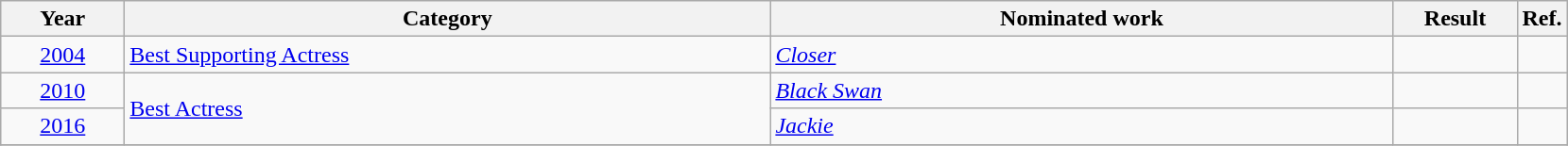<table class=wikitable>
<tr>
<th scope="col" style="width:5em;">Year</th>
<th scope="col" style="width:28em;">Category</th>
<th scope="col" style="width:27em;">Nominated work</th>
<th scope="col" style="width:5em;">Result</th>
<th>Ref.</th>
</tr>
<tr>
<td style="text-align:center;"><a href='#'>2004</a></td>
<td><a href='#'>Best Supporting Actress</a></td>
<td><em><a href='#'>Closer</a></em></td>
<td></td>
<td style="text-align:center;"></td>
</tr>
<tr>
<td style="text-align:center;"><a href='#'>2010</a></td>
<td rowspan="2" scope="row"><a href='#'>Best Actress</a></td>
<td><em><a href='#'>Black Swan</a></em></td>
<td></td>
<td style="text-align:center;"></td>
</tr>
<tr>
<td style="text-align:center;"><a href='#'>2016</a></td>
<td><em><a href='#'>Jackie</a></em></td>
<td></td>
<td style="text-align:center;"></td>
</tr>
<tr>
</tr>
</table>
